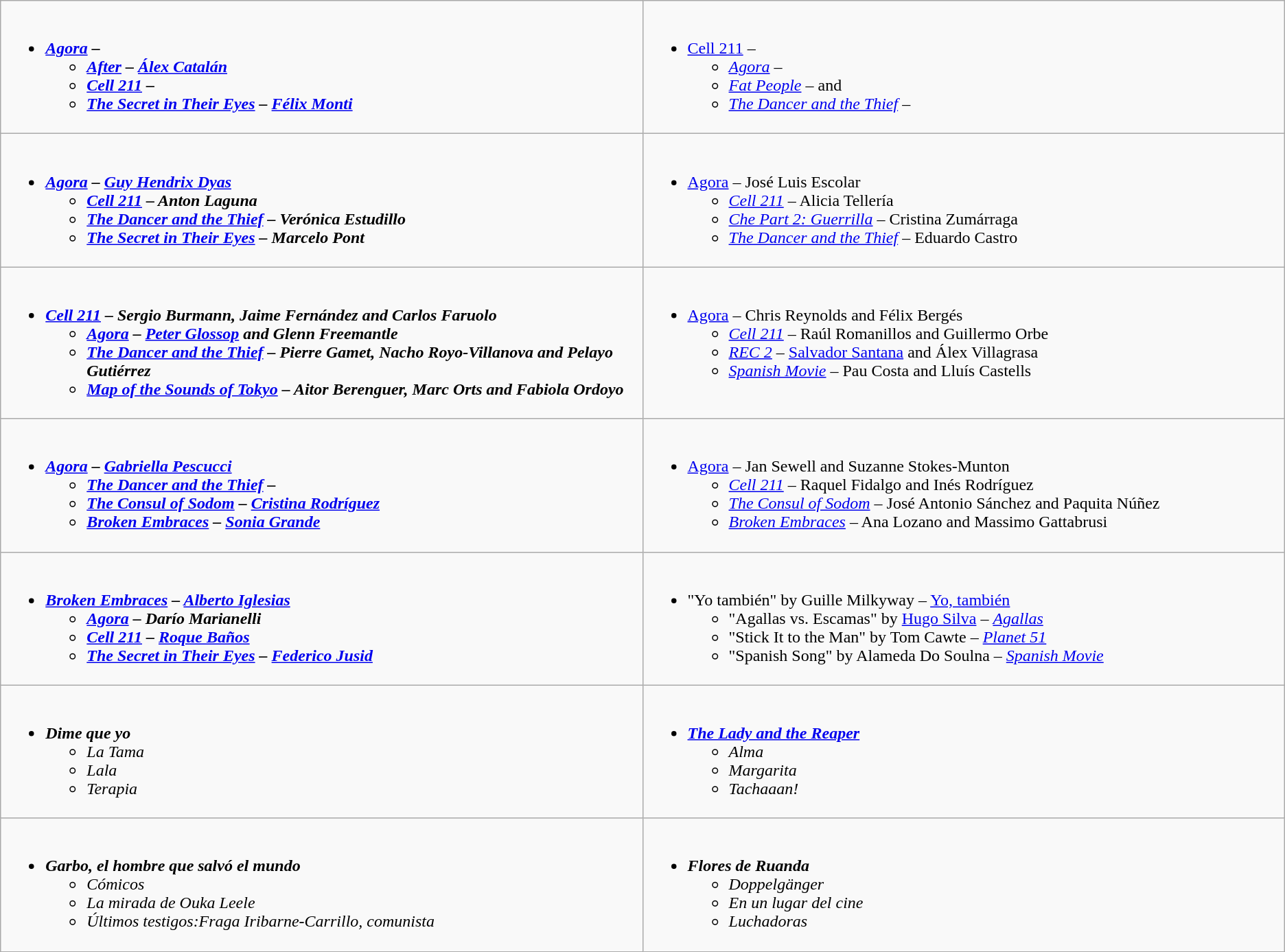<table class=wikitable style="width=100%">
<tr>
<td style="vertical-align:top;" width="50%"><br><ul><li><strong><em><a href='#'>Agora</a><em> – <strong><ul><li></em><a href='#'>After</a><em> – <a href='#'>Álex Catalán</a></li><li></em><a href='#'>Cell 211</a><em> – </li><li></em><a href='#'>The Secret in Their Eyes</a><em> – <a href='#'>Félix Monti</a></li></ul></li></ul></td>
<td style="vertical-align:top;" width="50%"><br><ul><li></em></strong><a href='#'>Cell 211</a></em> – </strong><ul><li><em><a href='#'>Agora</a></em> – </li><li><em><a href='#'>Fat People</a></em> –  and </li><li><em><a href='#'>The Dancer and the Thief</a></em> – </li></ul></li></ul></td>
</tr>
<tr>
<td style="vertical-align:top;" width="50%"><br><ul><li><strong><em><a href='#'>Agora</a><em> – <a href='#'>Guy Hendrix Dyas</a><strong><ul><li></em><a href='#'>Cell 211</a><em> – Anton Laguna</li><li></em><a href='#'>The Dancer and the Thief</a><em> – Verónica Estudillo</li><li></em><a href='#'>The Secret in Their Eyes</a><em> – Marcelo Pont</li></ul></li></ul></td>
<td style="vertical-align:top;" width="50%"><br><ul><li></em></strong><a href='#'>Agora</a></em> – José Luis Escolar</strong><ul><li><em><a href='#'>Cell 211</a></em> – Alicia Tellería</li><li><em><a href='#'>Che Part 2: Guerrilla</a></em> – Cristina Zumárraga</li><li><em><a href='#'>The Dancer and the Thief</a></em> – Eduardo Castro</li></ul></li></ul></td>
</tr>
<tr>
<td style="vertical-align:top;" width="50%"><br><ul><li><strong><em><a href='#'>Cell 211</a><em> – Sergio Burmann, Jaime Fernández and Carlos Faruolo<strong><ul><li></em><a href='#'>Agora</a><em> – <a href='#'>Peter Glossop</a> and Glenn Freemantle</li><li></em><a href='#'>The Dancer and the Thief</a><em> – Pierre Gamet, Nacho Royo-Villanova and Pelayo Gutiérrez</li><li></em><a href='#'>Map of the Sounds of Tokyo</a><em> – Aitor Berenguer, Marc Orts and Fabiola Ordoyo</li></ul></li></ul></td>
<td style="vertical-align:top;" width="50%"><br><ul><li></em></strong><a href='#'>Agora</a></em> – Chris Reynolds and Félix Bergés</strong><ul><li><em><a href='#'>Cell 211</a></em> – Raúl Romanillos and Guillermo Orbe</li><li><em><a href='#'>REC 2</a></em> – <a href='#'>Salvador Santana</a> and Álex Villagrasa</li><li><em><a href='#'>Spanish Movie</a></em> – Pau Costa and Lluís Castells</li></ul></li></ul></td>
</tr>
<tr>
<td style="vertical-align:top;" width="50%"><br><ul><li><strong><em><a href='#'>Agora</a><em> – <a href='#'>Gabriella Pescucci</a><strong><ul><li></em><a href='#'>The Dancer and the Thief</a><em> – </li><li></em><a href='#'>The Consul of Sodom</a><em> – <a href='#'>Cristina Rodríguez</a></li><li></em><a href='#'>Broken Embraces</a><em> – <a href='#'>Sonia Grande</a></li></ul></li></ul></td>
<td style="vertical-align:top;" width="50%"><br><ul><li></em></strong><a href='#'>Agora</a></em> – Jan Sewell and Suzanne Stokes-Munton</strong><ul><li><em><a href='#'>Cell 211</a></em> – Raquel Fidalgo and Inés Rodríguez</li><li><em><a href='#'>The Consul of Sodom</a></em> – José Antonio Sánchez and Paquita Núñez</li><li><em><a href='#'>Broken Embraces</a></em> – Ana Lozano and Massimo Gattabrusi</li></ul></li></ul></td>
</tr>
<tr>
<td style="vertical-align:top;" width="50%"><br><ul><li><strong><em><a href='#'>Broken Embraces</a><em> – <a href='#'>Alberto Iglesias</a><strong><ul><li></em><a href='#'>Agora</a><em> – Darío Marianelli</li><li></em><a href='#'>Cell 211</a><em> – <a href='#'>Roque Baños</a></li><li></em><a href='#'>The Secret in Their Eyes</a><em> – <a href='#'>Federico Jusid</a></li></ul></li></ul></td>
<td style="vertical-align:top;" width="50%"><br><ul><li></strong>"Yo también" by Guille Milkyway – </em><a href='#'>Yo, también</a></em></strong><ul><li>"Agallas vs. Escamas" by <a href='#'>Hugo Silva</a> – <em><a href='#'>Agallas</a></em></li><li>"Stick It to the Man" by Tom Cawte – <em><a href='#'>Planet 51</a></em></li><li>"Spanish Song" by Alameda Do Soulna – <em><a href='#'>Spanish Movie</a></em></li></ul></li></ul></td>
</tr>
<tr>
<td style="vertical-align:top;" width="50%"><br><ul><li><strong><em>Dime que yo</em></strong><ul><li><em>La Tama</em></li><li><em>Lala</em></li><li><em>Terapia</em></li></ul></li></ul></td>
<td style="vertical-align:top;" width="50%"><br><ul><li><strong><em><a href='#'>The Lady and the Reaper</a></em></strong><ul><li><em>Alma</em></li><li><em>Margarita</em></li><li><em>Tachaaan!</em></li></ul></li></ul></td>
</tr>
<tr>
<td style="vertical-align:top;" width="50%"><br><ul><li><strong><em>Garbo, el hombre que salvó el mundo</em></strong><ul><li><em>Cómicos</em></li><li><em>La mirada de Ouka Leele</em></li><li><em>Últimos testigos:Fraga Iribarne</em>-<em>Carrillo, comunista</em></li></ul></li></ul></td>
<td style="vertical-align:top;" width="50%"><br><ul><li><strong><em>Flores de Ruanda</em></strong><ul><li><em>Doppelgänger</em></li><li><em>En un lugar del cine</em></li><li><em>Luchadoras</em></li></ul></li></ul></td>
</tr>
</table>
